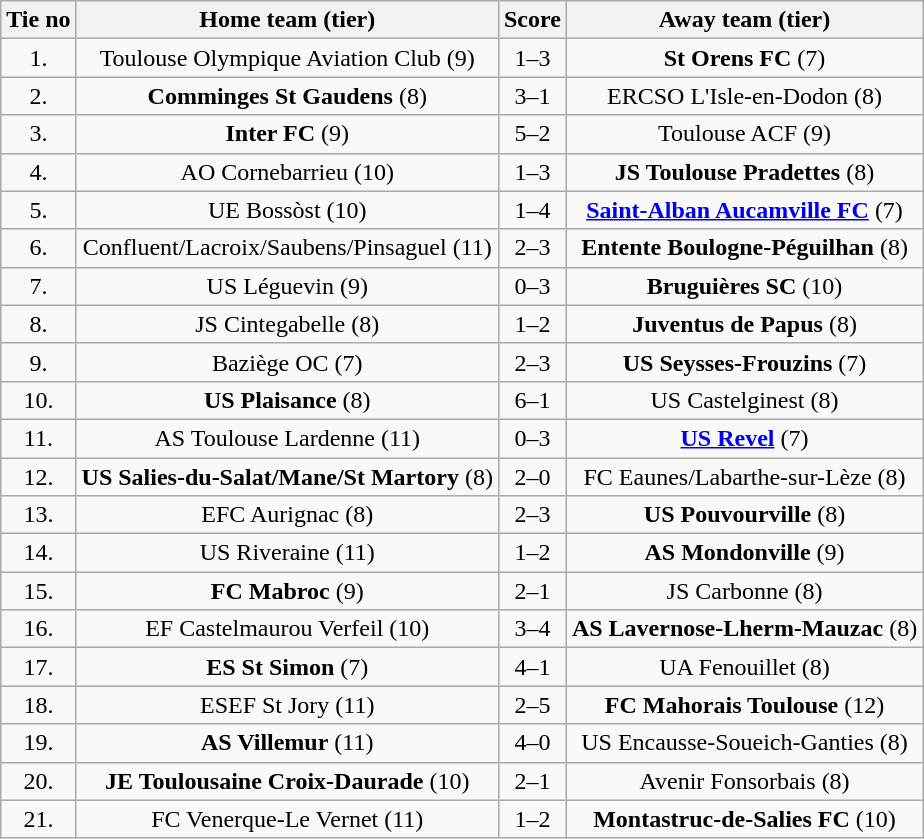<table class="wikitable" style="text-align: center">
<tr>
<th>Tie no</th>
<th>Home team (tier)</th>
<th>Score</th>
<th>Away team (tier)</th>
</tr>
<tr>
<td>1.</td>
<td>Toulouse Olympique Aviation Club (9)</td>
<td>1–3</td>
<td><strong>St Orens FC</strong> (7)</td>
</tr>
<tr>
<td>2.</td>
<td><strong>Comminges St Gaudens</strong> (8)</td>
<td>3–1</td>
<td>ERCSO L'Isle-en-Dodon (8)</td>
</tr>
<tr>
<td>3.</td>
<td><strong>Inter FC</strong> (9)</td>
<td>5–2</td>
<td>Toulouse ACF (9)</td>
</tr>
<tr>
<td>4.</td>
<td>AO Cornebarrieu (10)</td>
<td>1–3</td>
<td><strong>JS Toulouse Pradettes</strong> (8)</td>
</tr>
<tr>
<td>5.</td>
<td>UE Bossòst (10)</td>
<td>1–4</td>
<td><strong><a href='#'>Saint-Alban Aucamville FC</a></strong> (7)</td>
</tr>
<tr>
<td>6.</td>
<td>Confluent/Lacroix/Saubens/Pinsaguel (11)</td>
<td>2–3</td>
<td><strong>Entente Boulogne-Péguilhan</strong> (8)</td>
</tr>
<tr>
<td>7.</td>
<td>US Léguevin (9)</td>
<td>0–3</td>
<td><strong>Bruguières SC</strong> (10)</td>
</tr>
<tr>
<td>8.</td>
<td>JS Cintegabelle (8)</td>
<td>1–2</td>
<td><strong>Juventus de Papus</strong> (8)</td>
</tr>
<tr>
<td>9.</td>
<td>Baziège OC (7)</td>
<td>2–3</td>
<td><strong>US Seysses-Frouzins</strong> (7)</td>
</tr>
<tr>
<td>10.</td>
<td><strong>US Plaisance</strong> (8)</td>
<td>6–1</td>
<td>US Castelginest (8)</td>
</tr>
<tr>
<td>11.</td>
<td>AS Toulouse Lardenne (11)</td>
<td>0–3</td>
<td><strong><a href='#'>US Revel</a></strong> (7)</td>
</tr>
<tr>
<td>12.</td>
<td><strong>US Salies-du-Salat/Mane/St Martory</strong> (8)</td>
<td>2–0</td>
<td>FC Eaunes/Labarthe-sur-Lèze (8)</td>
</tr>
<tr>
<td>13.</td>
<td>EFC Aurignac (8)</td>
<td>2–3</td>
<td><strong>US Pouvourville</strong> (8)</td>
</tr>
<tr>
<td>14.</td>
<td>US Riveraine (11)</td>
<td>1–2</td>
<td><strong>AS Mondonville</strong> (9)</td>
</tr>
<tr>
<td>15.</td>
<td><strong>FC Mabroc</strong> (9)</td>
<td>2–1</td>
<td>JS Carbonne (8)</td>
</tr>
<tr>
<td>16.</td>
<td>EF Castelmaurou Verfeil (10)</td>
<td>3–4</td>
<td><strong>AS Lavernose-Lherm-Mauzac</strong> (8)</td>
</tr>
<tr>
<td>17.</td>
<td><strong>ES St Simon</strong> (7)</td>
<td>4–1</td>
<td>UA Fenouillet (8)</td>
</tr>
<tr>
<td>18.</td>
<td>ESEF St Jory (11)</td>
<td>2–5</td>
<td><strong>FC Mahorais Toulouse</strong> (12)</td>
</tr>
<tr>
<td>19.</td>
<td><strong>AS Villemur</strong> (11)</td>
<td>4–0</td>
<td>US Encausse-Soueich-Ganties (8)</td>
</tr>
<tr>
<td>20.</td>
<td><strong>JE Toulousaine Croix-Daurade</strong> (10)</td>
<td>2–1</td>
<td>Avenir Fonsorbais (8)</td>
</tr>
<tr>
<td>21.</td>
<td>FC Venerque-Le Vernet (11)</td>
<td>1–2 </td>
<td><strong>Montastruc-de-Salies FC</strong> (10)</td>
</tr>
</table>
